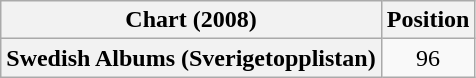<table class="wikitable plainrowheaders" style="text-align:center">
<tr>
<th scope="col">Chart (2008)</th>
<th scope="col">Position</th>
</tr>
<tr>
<th scope="row">Swedish Albums (Sverigetopplistan)</th>
<td>96</td>
</tr>
</table>
